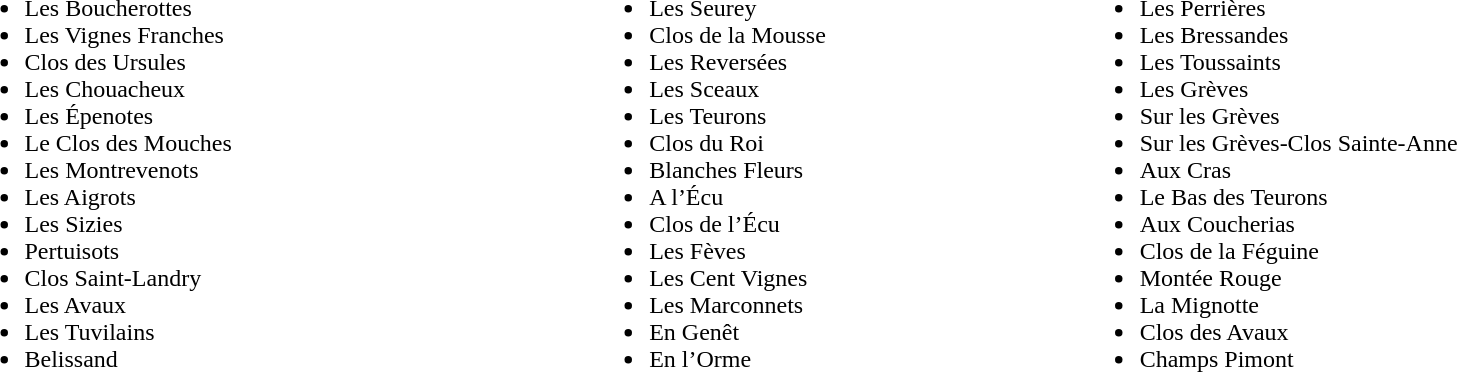<table border="0" width="100%">
<tr ---- valign="top">
<td width="33%"><br><ul><li>Les Boucherottes</li><li>Les Vignes Franches</li><li>Clos des Ursules</li><li>Les Chouacheux</li><li>Les Épenotes</li><li>Le Clos des Mouches</li><li>Les Montrevenots</li><li>Les Aigrots</li><li>Les Sizies</li><li>Pertuisots</li><li>Clos Saint-Landry</li><li>Les Avaux</li><li>Les Tuvilains</li><li>Belissand</li></ul></td>
<td><br><ul><li>Les Seurey</li><li>Clos de la Mousse</li><li>Les Reversées</li><li>Les Sceaux</li><li>Les Teurons</li><li>Clos du Roi</li><li>Blanches Fleurs</li><li>A l’Écu</li><li>Clos de l’Écu</li><li>Les Fèves</li><li>Les Cent Vignes</li><li>Les Marconnets</li><li>En Genêt</li><li>En l’Orme</li></ul></td>
<td><br><ul><li>Les Perrières</li><li>Les Bressandes</li><li>Les Toussaints</li><li>Les Grèves</li><li>Sur les Grèves</li><li>Sur les Grèves-Clos Sainte-Anne</li><li>Aux Cras</li><li>Le Bas des Teurons</li><li>Aux Coucherias</li><li>Clos de la Féguine</li><li>Montée Rouge</li><li>La Mignotte</li><li>Clos des Avaux</li><li>Champs Pimont</li></ul></td>
</tr>
</table>
